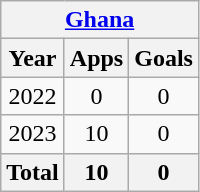<table class="wikitable" style="text-align:center">
<tr>
<th colspan=3><a href='#'>Ghana</a></th>
</tr>
<tr>
<th>Year</th>
<th>Apps</th>
<th>Goals</th>
</tr>
<tr>
<td>2022</td>
<td>0</td>
<td>0</td>
</tr>
<tr>
<td>2023</td>
<td>10</td>
<td>0</td>
</tr>
<tr>
<th>Total</th>
<th>10</th>
<th>0</th>
</tr>
</table>
